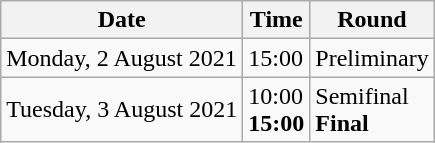<table class="wikitable">
<tr>
<th>Date</th>
<th>Time</th>
<th>Round</th>
</tr>
<tr>
<td>Monday, 2 August 2021</td>
<td>15:00</td>
<td>Preliminary</td>
</tr>
<tr>
<td>Tuesday, 3 August 2021</td>
<td>10:00<br><strong>15:00</strong></td>
<td>Semifinal<br><strong>Final</strong></td>
</tr>
</table>
